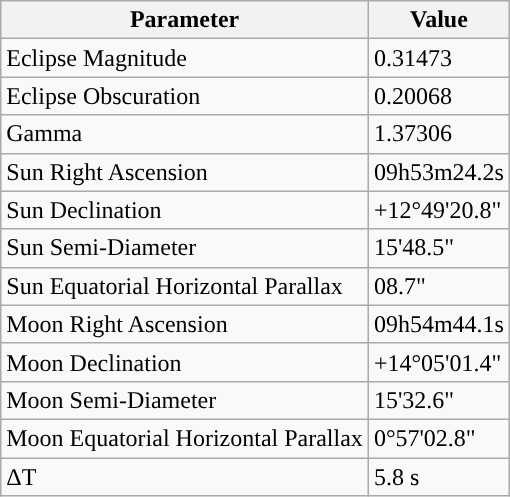<table class="wikitable">
<tr>
<th>Parameter</th>
<th>Value</th>
</tr>
<tr>
<td>Eclipse Magnitude</td>
<td>0.31473</td>
</tr>
<tr>
<td>Eclipse Obscuration</td>
<td>0.20068</td>
</tr>
<tr>
<td>Gamma</td>
<td>1.37306</td>
</tr>
<tr>
<td>Sun Right Ascension</td>
<td>09h53m24.2s</td>
</tr>
<tr>
<td>Sun Declination</td>
<td>+12°49'20.8"</td>
</tr>
<tr>
<td>Sun Semi-Diameter</td>
<td>15'48.5"</td>
</tr>
<tr>
<td>Sun Equatorial Horizontal Parallax</td>
<td>08.7"</td>
</tr>
<tr>
<td>Moon Right Ascension</td>
<td>09h54m44.1s</td>
</tr>
<tr>
<td>Moon Declination</td>
<td>+14°05'01.4"</td>
</tr>
<tr>
<td>Moon Semi-Diameter</td>
<td>15'32.6"</td>
</tr>
<tr>
<td>Moon Equatorial Horizontal Parallax</td>
<td>0°57'02.8"</td>
</tr>
<tr>
<td>ΔT</td>
<td>5.8 s</td>
</tr>
</table>
